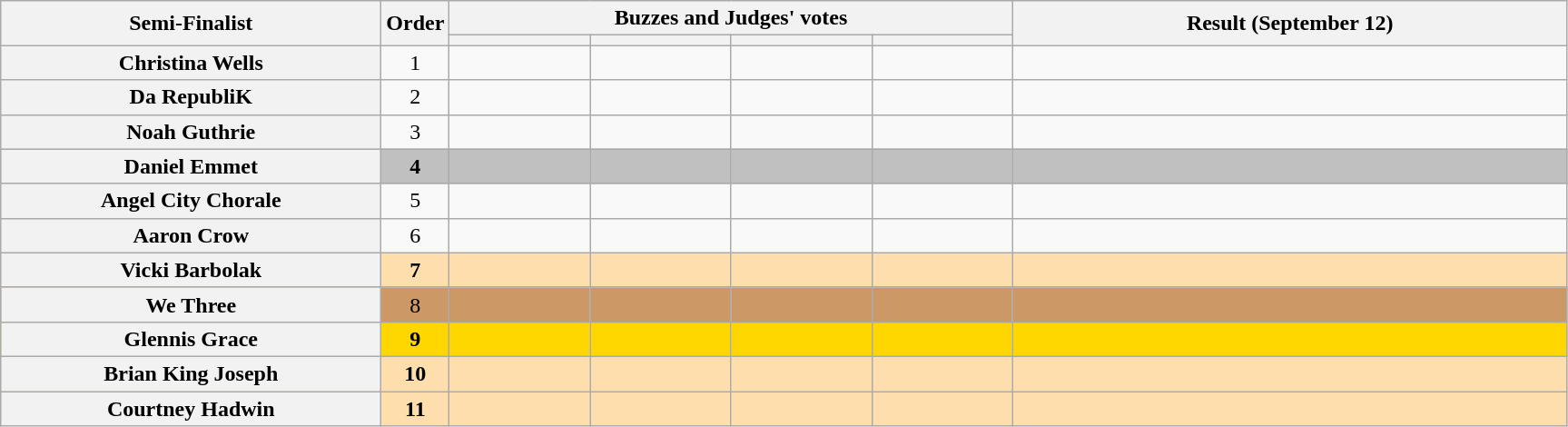<table class="wikitable plainrowheaders sortable" style="text-align:center;">
<tr>
<th scope="col" rowspan="2" class="unsortable" style="width:17em;">Semi-Finalist</th>
<th scope="col" rowspan="2" style="width:1em;">Order</th>
<th scope="col" colspan="4" class="unsortable" style="width:24em;">Buzzes and Judges' votes</th>
<th scope="col" rowspan="2" style="width:25em;">Result (September 12)</th>
</tr>
<tr>
<th scope="col" class="unsortable" style="width:6em;"></th>
<th scope="col" class="unsortable" style="width:6em;"></th>
<th scope="col" class="unsortable" style="width:6em;"></th>
<th scope="col" class="unsortable" style="width:6em;"></th>
</tr>
<tr>
<th scope="row">Christina Wells</th>
<td>1</td>
<td style="text-align:center;"></td>
<td style="text-align:center;"></td>
<td style="text-align:center;"></td>
<td style="text-align:center;"></td>
<td></td>
</tr>
<tr>
<th scope="row">Da RepubliK</th>
<td>2</td>
<td style="text-align:center;"></td>
<td style="text-align:center;"></td>
<td style="text-align:center;"></td>
<td style="text-align:center;"></td>
<td></td>
</tr>
<tr>
<th scope="row">Noah Guthrie</th>
<td>3</td>
<td style="text-align:center;"></td>
<td style="text-align:center;"></td>
<td style="text-align:center;"></td>
<td style="text-align:center;"></td>
<td></td>
</tr>
<tr style="background:silver">
<th scope="row"><strong>Daniel Emmet</strong></th>
<td><strong>4</strong></td>
<td style="text-align:center;"></td>
<td style="text-align:center;"></td>
<td style="text-align:center;"></td>
<td style="text-align:center;"></td>
<td><strong></strong></td>
</tr>
<tr>
<th scope="row">Angel City Chorale</th>
<td>5</td>
<td style="text-align:center;"></td>
<td style="text-align:center;"></td>
<td style="text-align:center;"></td>
<td style="text-align:center;"></td>
<td></td>
</tr>
<tr>
<th scope="row">Aaron Crow</th>
<td>6</td>
<td style="text-align:center;"></td>
<td style="text-align:center;"></td>
<td style="text-align:center;"></td>
<td style="text-align:center;"></td>
<td></td>
</tr>
<tr style="background:NavajoWhite">
<th scope="row"><strong>Vicki Barbolak</strong></th>
<td><strong>7</strong></td>
<td style="text-align:center;"></td>
<td style="text-align:center;"></td>
<td style="text-align:center;"></td>
<td style="text-align:center;"></td>
<td><strong></strong></td>
</tr>
<tr style="background:#c96">
<th scope="row">We Three</th>
<td>8</td>
<td style="text-align:center;"></td>
<td style="text-align:center;"></td>
<td style="text-align:center;"></td>
<td style="text-align:center;"></td>
<td></td>
</tr>
<tr style="background:gold">
<th scope="row"><strong>Glennis Grace</strong></th>
<td><strong>9</strong></td>
<td style="text-align:center;"></td>
<td style="text-align:center;"></td>
<td style="text-align:center;"></td>
<td style="text-align:center;"></td>
<td><strong></strong></td>
</tr>
<tr style="background:NavajoWhite">
<th scope="row"><strong>Brian King Joseph</strong></th>
<td><strong>10</strong></td>
<td style="text-align:center;"></td>
<td style="text-align:center;"></td>
<td style="text-align:center;"></td>
<td style="text-align:center;"></td>
<td><strong></strong></td>
</tr>
<tr style="background:NavajoWhite">
<th scope="row"><strong>Courtney Hadwin</strong></th>
<td><strong>11</strong></td>
<td style="text-align:center;"></td>
<td style="text-align:center;"></td>
<td style="text-align:center;"></td>
<td style="text-align:center;"></td>
<td><strong></strong></td>
</tr>
</table>
